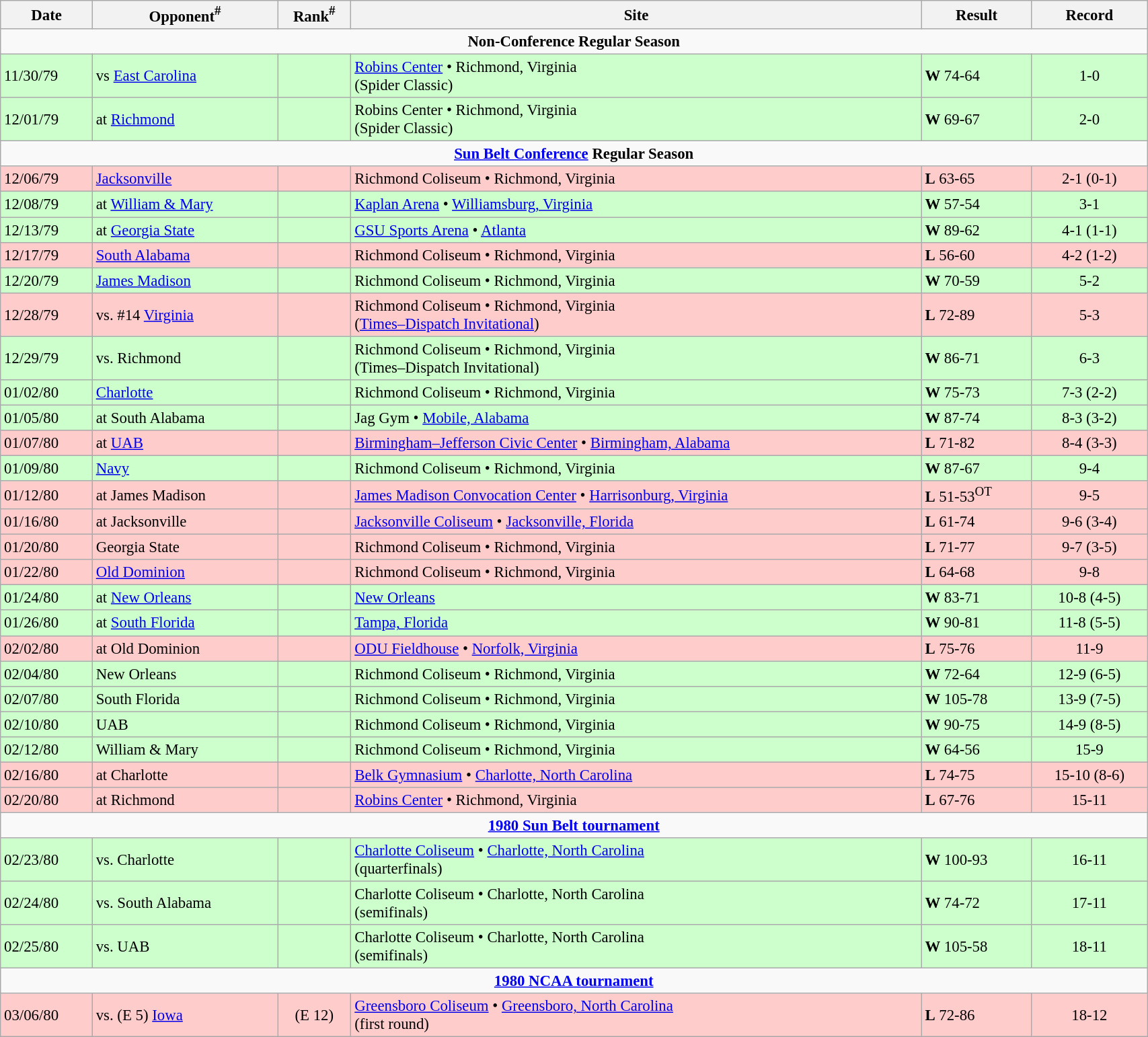<table class="wikitable" style="width:90%; text-align:center; font-size:95%; text-align:left;">
<tr>
<th><strong>Date</strong></th>
<th><strong>Opponent<sup>#</sup></strong></th>
<th><strong>Rank<sup>#</sup></strong></th>
<th><strong>Site</strong></th>
<th><strong>Result</strong></th>
<th><strong>Record</strong></th>
</tr>
<tr>
<td colspan=6 align=center><strong>Non-Conference Regular Season</strong></td>
</tr>
<tr bgcolor =#cfc>
<td>11/30/79</td>
<td>vs <a href='#'>East Carolina</a></td>
<td></td>
<td><a href='#'>Robins Center</a> • Richmond, Virginia <br>(Spider Classic)</td>
<td><strong>W</strong> 74-64</td>
<td align=center>1-0</td>
</tr>
<tr bgcolor =#cfc>
<td>12/01/79</td>
<td>at <a href='#'>Richmond</a></td>
<td></td>
<td>Robins Center • Richmond, Virginia <br>(Spider Classic)</td>
<td><strong>W</strong> 69-67</td>
<td align=center>2-0</td>
</tr>
<tr>
<td colspan=6 align=center><strong><a href='#'>Sun Belt Conference</a> Regular Season</strong></td>
</tr>
<tr bgcolor =#fcc>
<td>12/06/79</td>
<td><a href='#'>Jacksonville</a></td>
<td></td>
<td>Richmond Coliseum • Richmond, Virginia</td>
<td><strong>L</strong> 63-65</td>
<td align=center>2-1 (0-1)</td>
</tr>
<tr bgcolor =#cfc>
<td>12/08/79</td>
<td>at <a href='#'>William & Mary</a></td>
<td></td>
<td><a href='#'>Kaplan Arena</a> • <a href='#'>Williamsburg, Virginia</a></td>
<td><strong>W</strong> 57-54</td>
<td align=center>3-1</td>
</tr>
<tr bgcolor =#cfc>
<td>12/13/79</td>
<td>at <a href='#'>Georgia State</a></td>
<td></td>
<td><a href='#'>GSU Sports Arena</a> • <a href='#'>Atlanta</a></td>
<td><strong>W</strong> 89-62</td>
<td align=center>4-1 (1-1)</td>
</tr>
<tr bgcolor =#fcc>
<td>12/17/79</td>
<td><a href='#'>South Alabama</a></td>
<td></td>
<td>Richmond Coliseum • Richmond, Virginia</td>
<td><strong>L</strong> 56-60</td>
<td align=center>4-2 (1-2)</td>
</tr>
<tr bgcolor =#cfc>
<td>12/20/79</td>
<td><a href='#'>James Madison</a></td>
<td></td>
<td>Richmond Coliseum • Richmond, Virginia</td>
<td><strong>W</strong> 70-59</td>
<td align=center>5-2</td>
</tr>
<tr bgcolor =#fcc>
<td>12/28/79</td>
<td>vs. #14 <a href='#'>Virginia</a></td>
<td></td>
<td>Richmond Coliseum • Richmond, Virginia<br>(<a href='#'>Times–Dispatch Invitational</a>)</td>
<td><strong>L</strong> 72-89</td>
<td align=center>5-3</td>
</tr>
<tr bgcolor =#cfc>
<td>12/29/79</td>
<td>vs. Richmond</td>
<td></td>
<td>Richmond Coliseum • Richmond, Virginia<br>(Times–Dispatch Invitational)</td>
<td><strong>W</strong> 86-71</td>
<td align=center>6-3</td>
</tr>
<tr bgcolor =#cfc>
<td>01/02/80</td>
<td><a href='#'>Charlotte</a></td>
<td></td>
<td>Richmond Coliseum • Richmond, Virginia</td>
<td><strong>W</strong> 75-73</td>
<td align=center>7-3 (2-2)</td>
</tr>
<tr bgcolor =#cfc>
<td>01/05/80</td>
<td>at South Alabama</td>
<td></td>
<td>Jag Gym • <a href='#'>Mobile, Alabama</a></td>
<td><strong>W</strong> 87-74</td>
<td align=center>8-3 (3-2)</td>
</tr>
<tr bgcolor =#fcc>
<td>01/07/80</td>
<td>at <a href='#'>UAB</a></td>
<td></td>
<td><a href='#'>Birmingham–Jefferson Civic Center</a> • <a href='#'>Birmingham, Alabama</a></td>
<td><strong>L</strong> 71-82</td>
<td align=center>8-4 (3-3)</td>
</tr>
<tr bgcolor =#cfc>
<td>01/09/80</td>
<td><a href='#'>Navy</a></td>
<td></td>
<td>Richmond Coliseum • Richmond, Virginia</td>
<td><strong>W</strong> 87-67</td>
<td align=center>9-4</td>
</tr>
<tr bgcolor =#fcc>
<td>01/12/80</td>
<td>at James Madison</td>
<td></td>
<td><a href='#'>James Madison Convocation Center</a> • <a href='#'>Harrisonburg, Virginia</a></td>
<td><strong>L</strong> 51-53<sup>OT</sup></td>
<td align=center>9-5</td>
</tr>
<tr bgcolor =#fcc>
<td>01/16/80</td>
<td>at Jacksonville</td>
<td></td>
<td><a href='#'>Jacksonville Coliseum</a> • <a href='#'>Jacksonville, Florida</a></td>
<td><strong>L</strong> 61-74</td>
<td align=center>9-6 (3-4)</td>
</tr>
<tr bgcolor =#fcc>
<td>01/20/80</td>
<td>Georgia State</td>
<td></td>
<td>Richmond Coliseum • Richmond, Virginia</td>
<td><strong>L</strong> 71-77</td>
<td align=center>9-7 (3-5)</td>
</tr>
<tr bgcolor =#fcc>
<td>01/22/80</td>
<td><a href='#'>Old Dominion</a></td>
<td></td>
<td>Richmond Coliseum • Richmond, Virginia</td>
<td><strong>L</strong> 64-68</td>
<td align=center>9-8</td>
</tr>
<tr bgcolor =#cfc>
<td>01/24/80</td>
<td>at <a href='#'>New Orleans</a></td>
<td></td>
<td><a href='#'>New Orleans</a></td>
<td><strong>W</strong> 83-71</td>
<td align=center>10-8 (4-5)</td>
</tr>
<tr bgcolor =#cfc>
<td>01/26/80</td>
<td>at <a href='#'>South Florida</a></td>
<td></td>
<td><a href='#'>Tampa, Florida</a></td>
<td><strong>W</strong> 90-81</td>
<td align=center>11-8 (5-5)</td>
</tr>
<tr bgcolor =#fcc>
<td>02/02/80</td>
<td>at Old Dominion</td>
<td></td>
<td><a href='#'>ODU Fieldhouse</a> • <a href='#'>Norfolk, Virginia</a></td>
<td><strong>L</strong> 75-76</td>
<td align=center>11-9</td>
</tr>
<tr bgcolor =#cfc>
<td>02/04/80</td>
<td>New Orleans</td>
<td></td>
<td>Richmond Coliseum • Richmond, Virginia</td>
<td><strong>W</strong> 72-64</td>
<td align=center>12-9 (6-5)</td>
</tr>
<tr bgcolor =#cfc>
<td>02/07/80</td>
<td>South Florida</td>
<td></td>
<td>Richmond Coliseum • Richmond, Virginia</td>
<td><strong>W</strong> 105-78</td>
<td align=center>13-9 (7-5)</td>
</tr>
<tr bgcolor =#cfc>
<td>02/10/80</td>
<td>UAB</td>
<td></td>
<td>Richmond Coliseum • Richmond, Virginia</td>
<td><strong>W</strong> 90-75</td>
<td align=center>14-9 (8-5)</td>
</tr>
<tr bgcolor =#cfc>
<td>02/12/80</td>
<td>William & Mary</td>
<td></td>
<td>Richmond Coliseum • Richmond, Virginia</td>
<td><strong>W</strong> 64-56</td>
<td align=center>15-9</td>
</tr>
<tr bgcolor =#fcc>
<td>02/16/80</td>
<td>at Charlotte</td>
<td></td>
<td><a href='#'>Belk Gymnasium</a> • <a href='#'>Charlotte, North Carolina</a></td>
<td><strong>L</strong> 74-75</td>
<td align=center>15-10 (8-6)</td>
</tr>
<tr bgcolor =#fcc>
<td>02/20/80</td>
<td>at Richmond</td>
<td></td>
<td><a href='#'>Robins Center</a> • Richmond, Virginia</td>
<td><strong>L</strong> 67-76</td>
<td align=center>15-11</td>
</tr>
<tr>
<td colspan=6 align=center><strong><a href='#'>1980 Sun Belt tournament</a></strong></td>
</tr>
<tr bgcolor =#cfc>
<td>02/23/80</td>
<td>vs. Charlotte</td>
<td></td>
<td><a href='#'>Charlotte Coliseum</a> • <a href='#'>Charlotte, North Carolina</a><br>(quarterfinals)</td>
<td><strong>W</strong> 100-93</td>
<td align=center>16-11</td>
</tr>
<tr bgcolor =#cfc>
<td>02/24/80</td>
<td>vs. South Alabama</td>
<td></td>
<td>Charlotte Coliseum • Charlotte, North Carolina<br>(semifinals)</td>
<td><strong>W</strong> 74-72</td>
<td align=center>17-11</td>
</tr>
<tr bgcolor =#cfc>
<td>02/25/80</td>
<td>vs. UAB</td>
<td></td>
<td>Charlotte Coliseum • Charlotte, North Carolina<br>(semifinals)</td>
<td><strong>W</strong> 105-58</td>
<td align=center>18-11</td>
</tr>
<tr>
<td colspan=6 align=center><strong><a href='#'>1980 NCAA tournament</a></strong></td>
</tr>
<tr bgcolor =#fcc>
<td>03/06/80</td>
<td>vs. (E 5) <a href='#'>Iowa</a></td>
<td align=center>(E 12)</td>
<td><a href='#'>Greensboro Coliseum</a> • <a href='#'>Greensboro, North Carolina</a><br>(first round)</td>
<td><strong>L</strong> 72-86</td>
<td align=center>18-12</td>
</tr>
</table>
